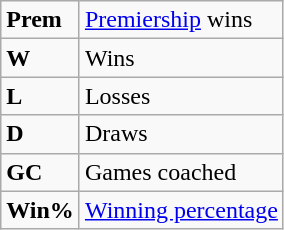<table class="wikitable">
<tr>
<td><strong>Prem</strong></td>
<td><a href='#'>Premiership</a> wins</td>
</tr>
<tr>
<td><strong>W</strong></td>
<td>Wins</td>
</tr>
<tr>
<td><strong>L</strong></td>
<td>Losses</td>
</tr>
<tr>
<td><strong>D</strong></td>
<td>Draws</td>
</tr>
<tr>
<td><strong>GC</strong></td>
<td>Games coached</td>
</tr>
<tr>
<td><strong>Win%</strong></td>
<td><a href='#'>Winning percentage</a><br></td>
</tr>
</table>
